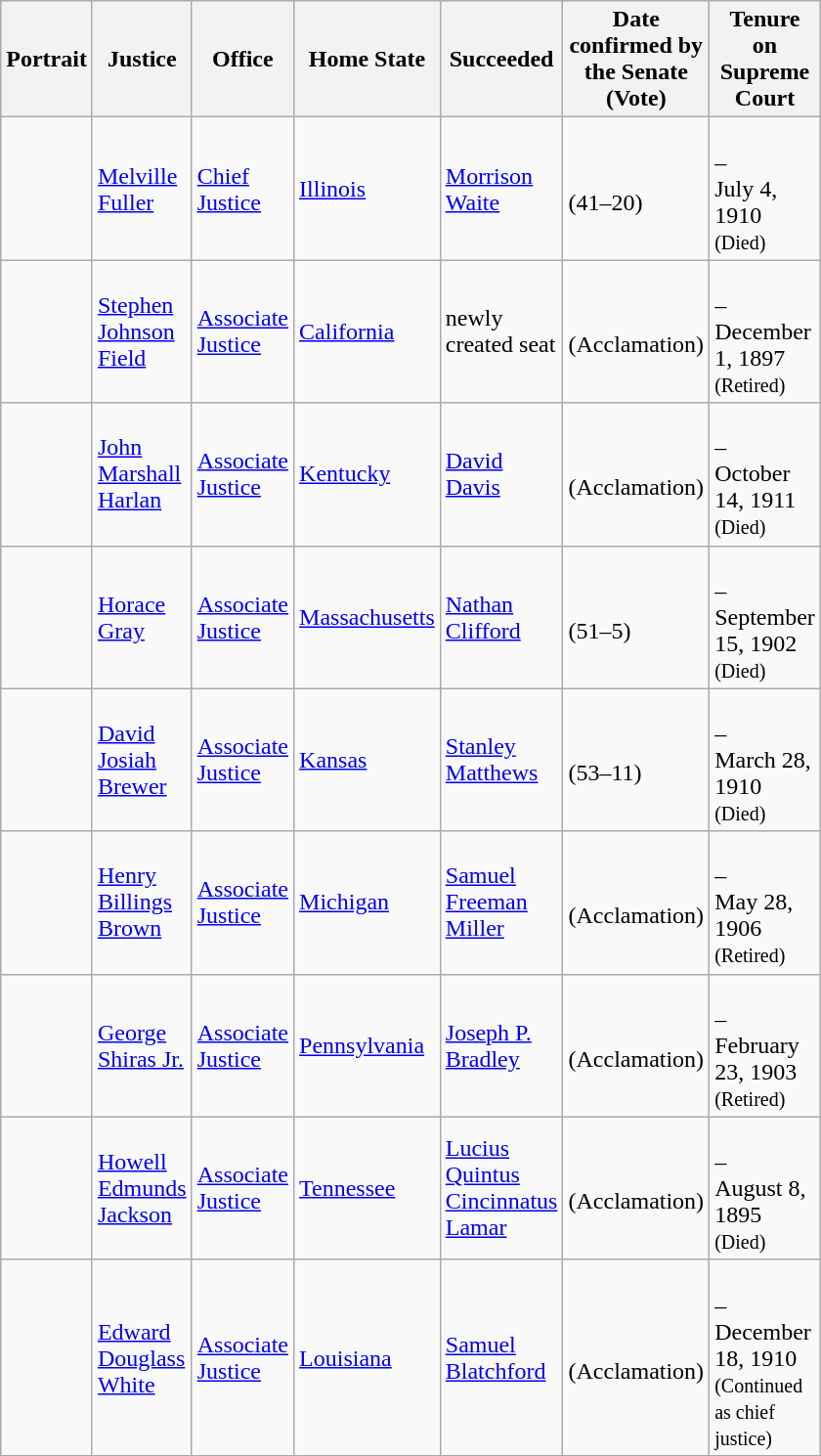<table class="wikitable sortable">
<tr>
<th scope="col" style="width: 10px;">Portrait</th>
<th scope="col" style="width: 10px;">Justice</th>
<th scope="col" style="width: 10px;">Office</th>
<th scope="col" style="width: 10px;">Home State</th>
<th scope="col" style="width: 10px;">Succeeded</th>
<th scope="col" style="width: 10px;">Date confirmed by the Senate<br>(Vote)</th>
<th scope="col" style="width: 10px;">Tenure on Supreme Court</th>
</tr>
<tr>
<td></td>
<td><a href='#'>Melville Fuller</a></td>
<td><a href='#'>Chief Justice</a></td>
<td><a href='#'>Illinois</a></td>
<td><a href='#'>Morrison Waite</a></td>
<td><br>(41–20)</td>
<td><br>–<br>July 4, 1910<br><small>(Died)</small></td>
</tr>
<tr>
<td></td>
<td><a href='#'>Stephen Johnson Field</a></td>
<td><a href='#'>Associate Justice</a></td>
<td><a href='#'>California</a></td>
<td>newly created seat</td>
<td><br>(Acclamation)</td>
<td><br>–<br>December 1, 1897<br><small>(Retired)</small></td>
</tr>
<tr>
<td></td>
<td><a href='#'>John Marshall Harlan</a></td>
<td><a href='#'>Associate Justice</a></td>
<td><a href='#'>Kentucky</a></td>
<td><a href='#'>David Davis</a></td>
<td><br>(Acclamation)</td>
<td><br>–<br>October 14, 1911<br><small>(Died)</small></td>
</tr>
<tr>
<td></td>
<td><a href='#'>Horace Gray</a></td>
<td><a href='#'>Associate Justice</a></td>
<td><a href='#'>Massachusetts</a></td>
<td><a href='#'>Nathan Clifford</a></td>
<td><br>(51–5)</td>
<td><br>–<br>September 15, 1902<br><small>(Died)</small></td>
</tr>
<tr>
<td></td>
<td><a href='#'>David Josiah Brewer</a></td>
<td><a href='#'>Associate Justice</a></td>
<td><a href='#'>Kansas</a></td>
<td><a href='#'>Stanley Matthews</a></td>
<td><br>(53–11)</td>
<td><br>–<br>March 28, 1910<br><small>(Died)</small></td>
</tr>
<tr>
<td></td>
<td><a href='#'>Henry Billings Brown</a></td>
<td><a href='#'>Associate Justice</a></td>
<td><a href='#'>Michigan</a></td>
<td><a href='#'>Samuel Freeman Miller</a></td>
<td><br>(Acclamation)</td>
<td><br>–<br>May 28, 1906<br><small>(Retired)</small></td>
</tr>
<tr>
<td></td>
<td><a href='#'>George Shiras Jr.</a></td>
<td><a href='#'>Associate Justice</a></td>
<td><a href='#'>Pennsylvania</a></td>
<td><a href='#'>Joseph P. Bradley</a></td>
<td><br>(Acclamation)</td>
<td><br>–<br>February 23, 1903<br><small>(Retired)</small></td>
</tr>
<tr>
<td></td>
<td><a href='#'>Howell Edmunds Jackson</a></td>
<td><a href='#'>Associate Justice</a></td>
<td><a href='#'>Tennessee</a></td>
<td><a href='#'>Lucius Quintus Cincinnatus Lamar</a></td>
<td><br>(Acclamation)</td>
<td><br>–<br>August 8, 1895<br><small>(Died)</small></td>
</tr>
<tr>
<td></td>
<td><a href='#'>Edward Douglass White</a></td>
<td><a href='#'>Associate Justice</a></td>
<td><a href='#'>Louisiana</a></td>
<td><a href='#'>Samuel Blatchford</a></td>
<td><br>(Acclamation)</td>
<td><br>–<br>December 18, 1910<br><small><span>(Continued as chief justice)</span></small></td>
</tr>
</table>
